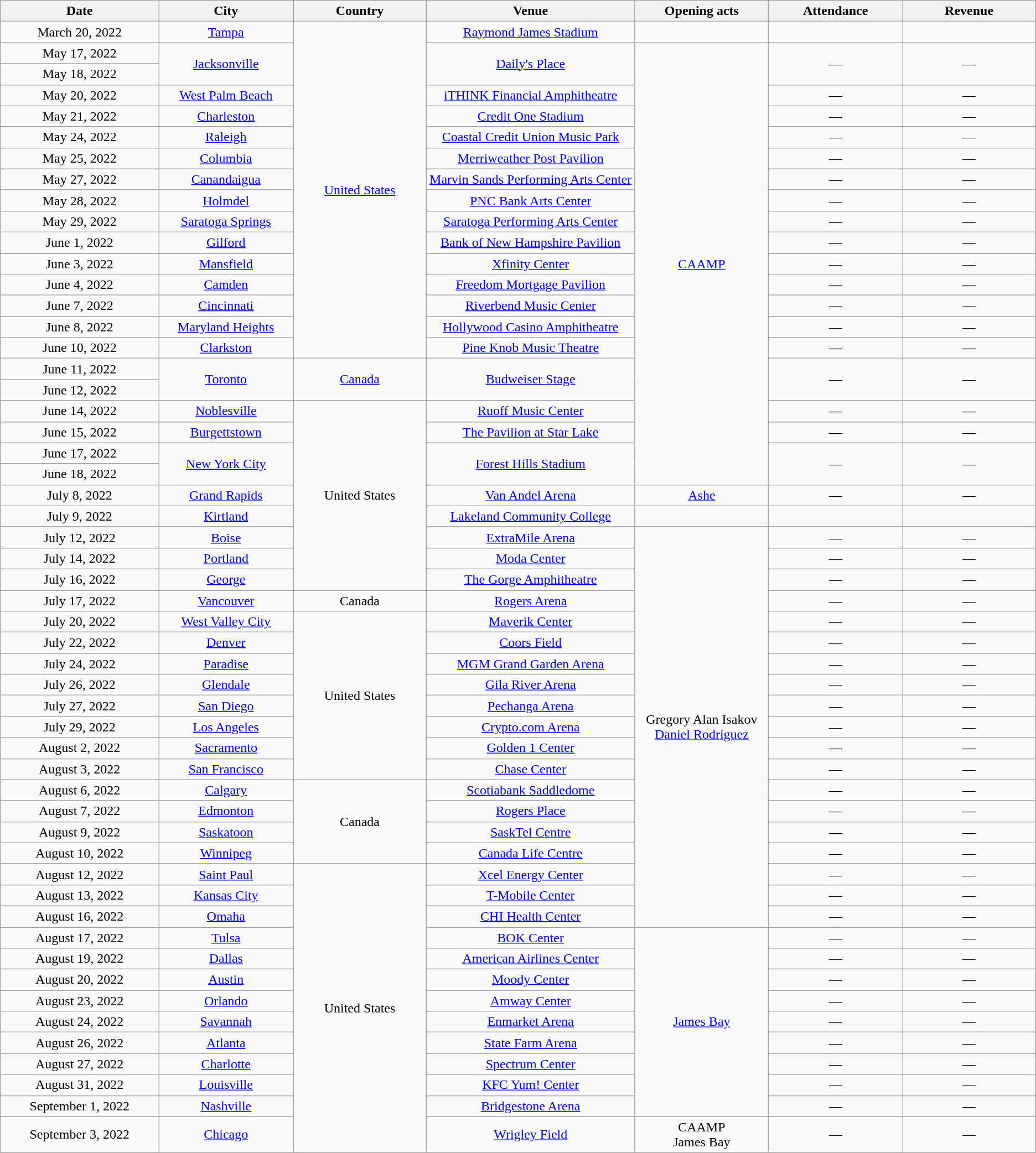<table class="wikitable plainrowheaders" style="text-align:center;">
<tr>
<th scope="col" style="width:12em;">Date</th>
<th scope="col" style="width:10em;">City</th>
<th scope="col" style="width:10em;">Country</th>
<th scope="col" style="width:16em;">Venue</th>
<th scope="col" style="width:10em;">Opening acts</th>
<th scope="col" style="width:10em;">Attendance</th>
<th scope="col" style="width:10em;">Revenue</th>
</tr>
<tr>
<td>March 20, 2022</td>
<td><a href='#'>Tampa</a></td>
<td rowspan="16"><a href='#'>United States</a></td>
<td><a href='#'>Raymond James Stadium</a></td>
<td></td>
<td></td>
<td></td>
</tr>
<tr>
<td>May 17, 2022</td>
<td rowspan="2"><a href='#'>Jacksonville</a></td>
<td rowspan="2"><a href='#'>Daily's Place</a></td>
<td rowspan="21"><a href='#'>CAAMP</a></td>
<td rowspan="2">—</td>
<td rowspan="2">—</td>
</tr>
<tr>
<td>May 18, 2022</td>
</tr>
<tr>
<td>May 20, 2022</td>
<td><a href='#'>West Palm Beach</a></td>
<td><a href='#'>iTHINK Financial Amphitheatre</a></td>
<td>—</td>
<td>—</td>
</tr>
<tr>
<td>May 21, 2022</td>
<td><a href='#'>Charleston</a></td>
<td><a href='#'>Credit One Stadium</a></td>
<td>—</td>
<td>—</td>
</tr>
<tr>
<td>May 24, 2022</td>
<td><a href='#'>Raleigh</a></td>
<td><a href='#'>Coastal Credit Union Music Park</a></td>
<td>—</td>
<td>—</td>
</tr>
<tr>
<td>May 25, 2022</td>
<td><a href='#'>Columbia</a></td>
<td><a href='#'>Merriweather Post Pavilion</a></td>
<td>—</td>
<td>—</td>
</tr>
<tr>
<td>May 27, 2022</td>
<td><a href='#'>Canandaigua</a></td>
<td><a href='#'>Marvin Sands Performing Arts Center</a></td>
<td>—</td>
<td>—</td>
</tr>
<tr>
<td>May 28, 2022</td>
<td><a href='#'>Holmdel</a></td>
<td><a href='#'>PNC Bank Arts Center</a></td>
<td>—</td>
<td>—</td>
</tr>
<tr>
<td>May 29, 2022</td>
<td><a href='#'>Saratoga Springs</a></td>
<td><a href='#'>Saratoga Performing Arts Center</a></td>
<td>—</td>
<td>—</td>
</tr>
<tr>
<td>June 1, 2022</td>
<td><a href='#'>Gilford</a></td>
<td><a href='#'>Bank of New Hampshire Pavilion</a></td>
<td>—</td>
<td>—</td>
</tr>
<tr>
<td>June 3, 2022</td>
<td><a href='#'>Mansfield</a></td>
<td><a href='#'>Xfinity Center</a></td>
<td>—</td>
<td>—</td>
</tr>
<tr>
<td>June 4, 2022</td>
<td><a href='#'>Camden</a></td>
<td><a href='#'>Freedom Mortgage Pavilion</a></td>
<td>—</td>
<td>—</td>
</tr>
<tr>
<td>June 7, 2022</td>
<td><a href='#'>Cincinnati</a></td>
<td><a href='#'>Riverbend Music Center</a></td>
<td>—</td>
<td>—</td>
</tr>
<tr>
<td>June 8, 2022</td>
<td><a href='#'>Maryland Heights</a></td>
<td><a href='#'>Hollywood Casino Amphitheatre</a></td>
<td>—</td>
<td>—</td>
</tr>
<tr>
<td>June 10, 2022</td>
<td><a href='#'>Clarkston</a></td>
<td><a href='#'>Pine Knob Music Theatre</a></td>
<td>—</td>
<td>—</td>
</tr>
<tr>
<td>June 11, 2022</td>
<td rowspan="2"><a href='#'>Toronto</a></td>
<td rowspan="2"><a href='#'>Canada</a></td>
<td rowspan="2"><a href='#'>Budweiser Stage</a></td>
<td rowspan="2">—</td>
<td rowspan="2">—</td>
</tr>
<tr>
<td>June 12, 2022</td>
</tr>
<tr>
<td>June 14, 2022</td>
<td><a href='#'>Noblesville</a></td>
<td rowspan="9">United States</td>
<td><a href='#'>Ruoff Music Center</a></td>
<td>—</td>
<td>—</td>
</tr>
<tr>
<td>June 15, 2022</td>
<td><a href='#'>Burgettstown</a></td>
<td><a href='#'>The Pavilion at Star Lake</a></td>
<td>—</td>
<td>—</td>
</tr>
<tr>
<td>June 17, 2022</td>
<td rowspan="2"><a href='#'>New York City</a></td>
<td rowspan="2"><a href='#'>Forest Hills Stadium</a></td>
<td rowspan="2">—</td>
<td rowspan="2">—</td>
</tr>
<tr>
<td>June 18, 2022</td>
</tr>
<tr>
<td>July 8, 2022</td>
<td><a href='#'>Grand Rapids</a></td>
<td><a href='#'>Van Andel Arena</a></td>
<td><a href='#'>Ashe</a></td>
<td>—</td>
<td>—</td>
</tr>
<tr>
<td>July 9, 2022</td>
<td><a href='#'>Kirtland</a></td>
<td><a href='#'>Lakeland Community College</a></td>
<td></td>
<td></td>
<td></td>
</tr>
<tr>
<td>July 12, 2022</td>
<td><a href='#'>Boise</a></td>
<td><a href='#'>ExtraMile Arena</a></td>
<td rowspan="19">Gregory Alan Isakov<br><a href='#'>Daniel Rodríguez</a></td>
<td>—</td>
<td>—</td>
</tr>
<tr>
<td>July 14, 2022</td>
<td><a href='#'>Portland</a></td>
<td><a href='#'>Moda Center</a></td>
<td>—</td>
<td>—</td>
</tr>
<tr>
<td>July 16, 2022</td>
<td><a href='#'>George</a></td>
<td><a href='#'>The Gorge Amphitheatre</a></td>
<td>—</td>
<td>—</td>
</tr>
<tr>
<td>July 17, 2022</td>
<td><a href='#'>Vancouver</a></td>
<td>Canada</td>
<td><a href='#'>Rogers Arena</a></td>
<td>—</td>
<td>—</td>
</tr>
<tr>
<td>July 20, 2022</td>
<td><a href='#'>West Valley City</a></td>
<td rowspan="8">United States</td>
<td><a href='#'>Maverik Center</a></td>
<td>—</td>
<td>—</td>
</tr>
<tr>
<td>July 22, 2022</td>
<td><a href='#'>Denver</a></td>
<td><a href='#'>Coors Field</a></td>
<td>—</td>
<td>—</td>
</tr>
<tr>
<td>July 24, 2022</td>
<td><a href='#'>Paradise</a></td>
<td><a href='#'>MGM Grand Garden Arena</a></td>
<td>—</td>
<td>—</td>
</tr>
<tr>
<td>July 26, 2022</td>
<td><a href='#'>Glendale</a></td>
<td><a href='#'>Gila River Arena</a></td>
<td>—</td>
<td>—</td>
</tr>
<tr>
<td>July 27, 2022</td>
<td><a href='#'>San Diego</a></td>
<td><a href='#'>Pechanga Arena</a></td>
<td>—</td>
<td>—</td>
</tr>
<tr>
<td>July 29, 2022</td>
<td><a href='#'>Los Angeles</a></td>
<td><a href='#'>Crypto.com Arena</a></td>
<td>—</td>
<td>—</td>
</tr>
<tr>
<td>August 2, 2022</td>
<td><a href='#'>Sacramento</a></td>
<td><a href='#'>Golden 1 Center</a></td>
<td>—</td>
<td>—</td>
</tr>
<tr>
<td>August 3, 2022</td>
<td><a href='#'>San Francisco</a></td>
<td><a href='#'>Chase Center</a></td>
<td>—</td>
<td>—</td>
</tr>
<tr>
<td>August 6, 2022</td>
<td><a href='#'>Calgary</a></td>
<td rowspan="4">Canada</td>
<td><a href='#'>Scotiabank Saddledome</a></td>
<td>—</td>
<td>—</td>
</tr>
<tr>
<td>August 7, 2022</td>
<td><a href='#'>Edmonton</a></td>
<td><a href='#'>Rogers Place</a></td>
<td>—</td>
<td>—</td>
</tr>
<tr>
<td>August 9, 2022</td>
<td><a href='#'>Saskatoon</a></td>
<td><a href='#'>SaskTel Centre</a></td>
<td>—</td>
<td>—</td>
</tr>
<tr>
<td>August 10, 2022</td>
<td><a href='#'>Winnipeg</a></td>
<td><a href='#'>Canada Life Centre</a></td>
<td>—</td>
<td>—</td>
</tr>
<tr>
<td>August 12, 2022</td>
<td><a href='#'>Saint Paul</a></td>
<td rowspan="13">United States</td>
<td><a href='#'>Xcel Energy Center</a></td>
<td>—</td>
<td>—</td>
</tr>
<tr>
<td>August 13, 2022</td>
<td><a href='#'>Kansas City</a></td>
<td><a href='#'>T-Mobile Center</a></td>
<td>—</td>
<td>—</td>
</tr>
<tr>
<td>August 16, 2022</td>
<td><a href='#'>Omaha</a></td>
<td><a href='#'>CHI Health Center</a></td>
<td>—</td>
<td>—</td>
</tr>
<tr>
<td>August 17, 2022</td>
<td><a href='#'>Tulsa</a></td>
<td><a href='#'>BOK Center</a></td>
<td rowspan="9"><a href='#'>James Bay</a></td>
<td>—</td>
<td>—</td>
</tr>
<tr>
<td>August 19, 2022</td>
<td><a href='#'>Dallas</a></td>
<td><a href='#'>American Airlines Center</a></td>
<td>—</td>
<td>—</td>
</tr>
<tr>
<td>August 20, 2022</td>
<td><a href='#'>Austin</a></td>
<td><a href='#'>Moody Center</a></td>
<td>—</td>
<td>—</td>
</tr>
<tr>
<td>August 23, 2022</td>
<td><a href='#'>Orlando</a></td>
<td><a href='#'>Amway Center</a></td>
<td>—</td>
<td>—</td>
</tr>
<tr>
<td>August 24, 2022</td>
<td><a href='#'>Savannah</a></td>
<td><a href='#'>Enmarket Arena</a></td>
<td>—</td>
<td>—</td>
</tr>
<tr>
<td>August 26, 2022</td>
<td><a href='#'>Atlanta</a></td>
<td><a href='#'>State Farm Arena</a></td>
<td>—</td>
<td>—</td>
</tr>
<tr>
<td>August 27, 2022</td>
<td><a href='#'>Charlotte</a></td>
<td><a href='#'>Spectrum Center</a></td>
<td>—</td>
<td>—</td>
</tr>
<tr>
<td>August 31, 2022</td>
<td><a href='#'>Louisville</a></td>
<td><a href='#'>KFC Yum! Center</a></td>
<td>—</td>
<td>—</td>
</tr>
<tr>
<td>September 1, 2022</td>
<td><a href='#'>Nashville</a></td>
<td><a href='#'>Bridgestone Arena</a></td>
<td>—</td>
<td>—</td>
</tr>
<tr>
<td>September 3, 2022</td>
<td><a href='#'>Chicago</a></td>
<td><a href='#'>Wrigley Field</a></td>
<td>CAAMP<br>James Bay</td>
<td>—</td>
<td>—</td>
</tr>
<tr>
</tr>
</table>
